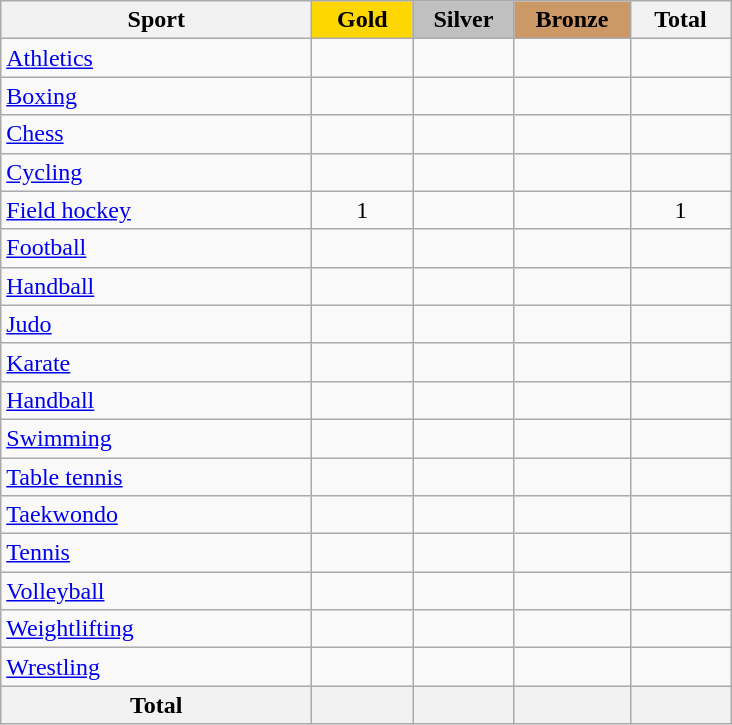<table class="wikitable sortable" style="text-align:center;">
<tr>
<th width=200>Sport</th>
<td bgcolor=gold width=60><strong>Gold</strong></td>
<td bgcolor=silver width=60><strong>Silver</strong></td>
<td bgcolor=#cc9966 width=70><strong>Bronze</strong></td>
<th width=60>Total</th>
</tr>
<tr>
<td align=left> <a href='#'>Athletics</a></td>
<td></td>
<td></td>
<td></td>
<td></td>
</tr>
<tr>
<td align=left> <a href='#'>Boxing</a></td>
<td></td>
<td></td>
<td></td>
<td></td>
</tr>
<tr>
<td align=left> <a href='#'>Chess</a></td>
<td></td>
<td></td>
<td></td>
<td></td>
</tr>
<tr>
<td align=left> <a href='#'>Cycling</a></td>
<td></td>
<td></td>
<td></td>
<td></td>
</tr>
<tr>
<td align=left> <a href='#'>Field hockey</a></td>
<td>1</td>
<td></td>
<td></td>
<td>1</td>
</tr>
<tr>
<td align=left> <a href='#'>Football</a></td>
<td></td>
<td></td>
<td></td>
<td></td>
</tr>
<tr>
<td align=left> <a href='#'>Handball</a></td>
<td></td>
<td></td>
<td></td>
<td></td>
</tr>
<tr>
<td align=left> <a href='#'>Judo</a></td>
<td></td>
<td></td>
<td></td>
<td></td>
</tr>
<tr>
<td align=left> <a href='#'>Karate</a></td>
<td></td>
<td></td>
<td></td>
<td></td>
</tr>
<tr>
<td align=left> <a href='#'>Handball</a></td>
<td></td>
<td></td>
<td></td>
<td></td>
</tr>
<tr>
<td align=left> <a href='#'>Swimming</a></td>
<td></td>
<td></td>
<td></td>
<td></td>
</tr>
<tr>
<td align=left> <a href='#'>Table tennis</a></td>
<td></td>
<td></td>
<td></td>
<td></td>
</tr>
<tr>
<td align=left> <a href='#'>Taekwondo</a></td>
<td></td>
<td></td>
<td></td>
<td></td>
</tr>
<tr>
<td align=left> <a href='#'>Tennis</a></td>
<td></td>
<td></td>
<td></td>
<td></td>
</tr>
<tr>
<td align=left> <a href='#'>Volleyball</a></td>
<td></td>
<td></td>
<td></td>
<td></td>
</tr>
<tr>
<td align=left> <a href='#'>Weightlifting</a></td>
<td></td>
<td></td>
<td></td>
<td></td>
</tr>
<tr>
<td align=left> <a href='#'>Wrestling</a></td>
<td></td>
<td></td>
<td></td>
<td></td>
</tr>
<tr>
<th>Total</th>
<th></th>
<th></th>
<th></th>
<th></th>
</tr>
</table>
